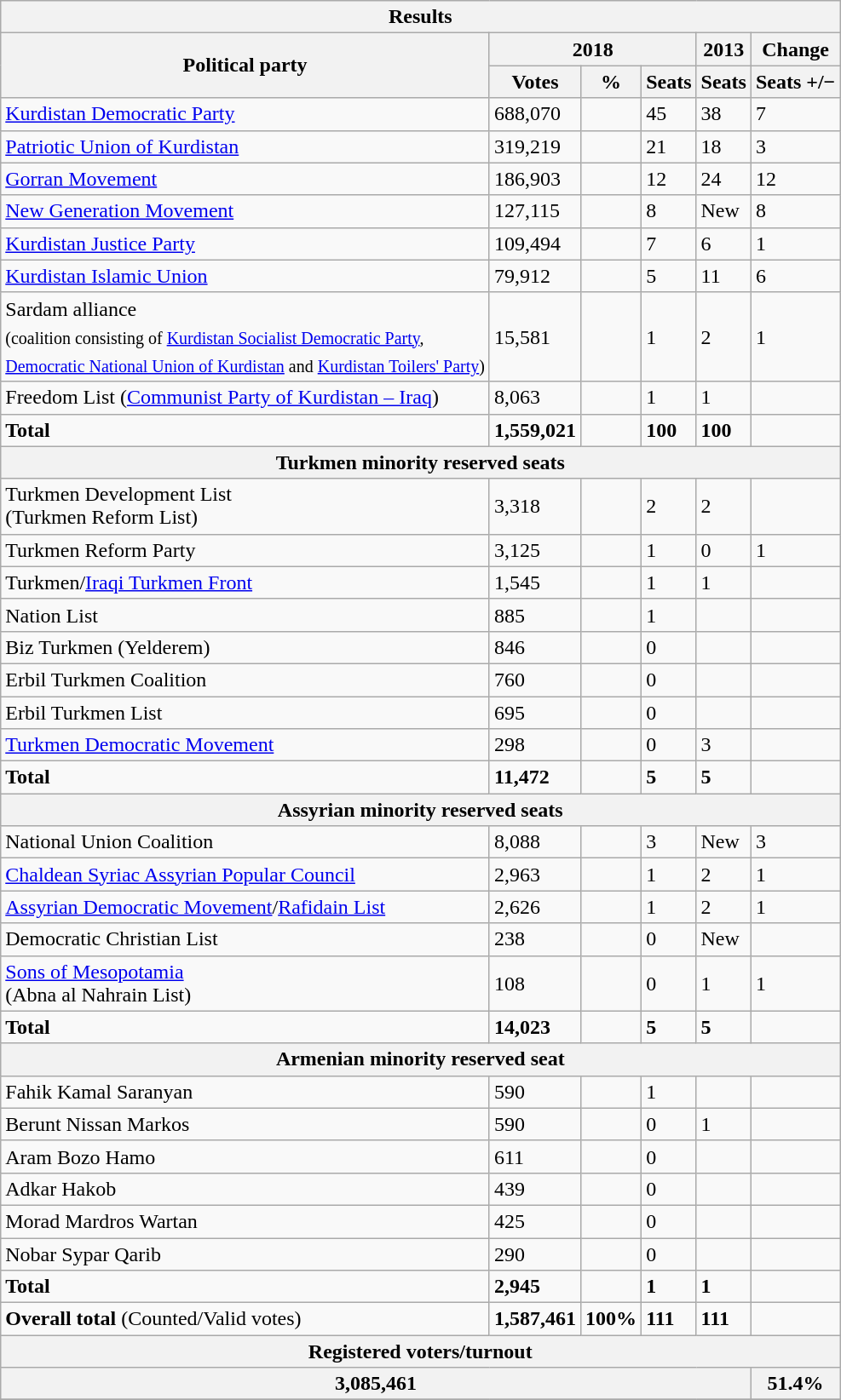<table class="wikitable sortable">
<tr>
<th colspan="6">Results</th>
</tr>
<tr>
<th rowspan="2">Political party</th>
<th colspan="3">2018</th>
<th>2013</th>
<th>Change</th>
</tr>
<tr>
<th>Votes</th>
<th>%</th>
<th>Seats</th>
<th>Seats</th>
<th>Seats +/−</th>
</tr>
<tr>
<td><a href='#'>Kurdistan Democratic Party</a></td>
<td>688,070</td>
<td></td>
<td>45</td>
<td>38</td>
<td>7</td>
</tr>
<tr>
<td><a href='#'>Patriotic Union of Kurdistan</a></td>
<td>319,219</td>
<td></td>
<td>21</td>
<td>18</td>
<td>3</td>
</tr>
<tr>
<td><a href='#'>Gorran Movement</a></td>
<td>186,903</td>
<td></td>
<td>12</td>
<td>24</td>
<td>12</td>
</tr>
<tr>
<td><a href='#'>New Generation Movement</a></td>
<td>127,115</td>
<td></td>
<td>8</td>
<td>New</td>
<td>8</td>
</tr>
<tr>
<td><a href='#'>Kurdistan Justice Party</a></td>
<td>109,494</td>
<td></td>
<td>7</td>
<td>6</td>
<td>1</td>
</tr>
<tr>
<td><a href='#'>Kurdistan Islamic Union</a></td>
<td>79,912</td>
<td></td>
<td>5</td>
<td>11</td>
<td>6</td>
</tr>
<tr>
<td>Sardam alliance<br><sub>(coalition consisting of <a href='#'>Kurdistan Socialist Democratic Party</a>,<br><a href='#'>Democratic National Union of Kurdistan</a> and <a href='#'>Kurdistan Toilers' Party</a>)</sub></td>
<td>15,581</td>
<td></td>
<td>1</td>
<td>2</td>
<td>1</td>
</tr>
<tr>
<td>Freedom List (<a href='#'>Communist Party of Kurdistan – Iraq</a>)</td>
<td>8,063</td>
<td></td>
<td>1</td>
<td>1</td>
<td></td>
</tr>
<tr>
<td><strong>Total</strong></td>
<td><strong>1,559,021</strong></td>
<td></td>
<td><strong>100</strong></td>
<td><strong>100</strong></td>
<td></td>
</tr>
<tr>
<th colspan="6">Turkmen minority reserved seats</th>
</tr>
<tr>
<td>Turkmen Development List<br>(Turkmen Reform List)</td>
<td>3,318</td>
<td></td>
<td>2</td>
<td>2</td>
<td></td>
</tr>
<tr>
<td>Turkmen Reform Party</td>
<td>3,125</td>
<td></td>
<td>1</td>
<td>0</td>
<td>1</td>
</tr>
<tr>
<td>Turkmen/<a href='#'>Iraqi Turkmen Front</a></td>
<td>1,545</td>
<td></td>
<td>1</td>
<td>1</td>
<td></td>
</tr>
<tr>
<td>Nation List</td>
<td>885</td>
<td></td>
<td>1</td>
<td></td>
<td></td>
</tr>
<tr>
<td>Biz Turkmen (Yelderem)</td>
<td>846</td>
<td></td>
<td>0</td>
<td></td>
<td></td>
</tr>
<tr>
<td>Erbil Turkmen Coalition</td>
<td>760</td>
<td></td>
<td>0</td>
<td></td>
<td></td>
</tr>
<tr>
<td>Erbil Turkmen List</td>
<td>695</td>
<td></td>
<td>0</td>
<td></td>
<td></td>
</tr>
<tr>
<td><a href='#'>Turkmen Democratic Movement</a></td>
<td>298</td>
<td></td>
<td>0</td>
<td>3</td>
<td></td>
</tr>
<tr>
<td><strong>Total</strong></td>
<td><strong>11,472</strong></td>
<td></td>
<td><strong>5</strong></td>
<td><strong>5</strong></td>
<td></td>
</tr>
<tr>
<th colspan="6">Assyrian minority reserved seats</th>
</tr>
<tr>
<td>National Union Coalition</td>
<td>8,088</td>
<td></td>
<td>3</td>
<td>New</td>
<td>3</td>
</tr>
<tr>
<td><a href='#'>Chaldean Syriac Assyrian Popular Council</a></td>
<td>2,963</td>
<td></td>
<td>1</td>
<td>2</td>
<td>1</td>
</tr>
<tr>
<td><a href='#'>Assyrian Democratic Movement</a>/<a href='#'>Rafidain List</a></td>
<td>2,626</td>
<td></td>
<td>1</td>
<td>2</td>
<td>1</td>
</tr>
<tr>
<td>Democratic Christian List</td>
<td>238</td>
<td></td>
<td>0</td>
<td>New</td>
<td></td>
</tr>
<tr>
<td><a href='#'>Sons of Mesopotamia</a><br>(Abna al Nahrain List)</td>
<td>108</td>
<td></td>
<td>0</td>
<td>1</td>
<td>1</td>
</tr>
<tr>
<td><strong>Total</strong></td>
<td><strong>14,023</strong></td>
<td></td>
<td><strong>5</strong></td>
<td><strong>5</strong></td>
<td></td>
</tr>
<tr>
<th colspan="6">Armenian minority reserved seat</th>
</tr>
<tr>
<td>Fahik Kamal Saranyan</td>
<td>590</td>
<td></td>
<td>1</td>
<td></td>
<td></td>
</tr>
<tr>
<td>Berunt Nissan Markos</td>
<td>590</td>
<td></td>
<td>0</td>
<td>1</td>
<td></td>
</tr>
<tr>
<td>Aram Bozo Hamo</td>
<td>611</td>
<td></td>
<td>0</td>
<td></td>
<td></td>
</tr>
<tr>
<td>Adkar Hakob</td>
<td>439</td>
<td></td>
<td>0</td>
<td></td>
<td></td>
</tr>
<tr>
<td>Morad Mardros Wartan</td>
<td>425</td>
<td></td>
<td>0</td>
<td></td>
<td></td>
</tr>
<tr>
<td>Nobar Sypar Qarib</td>
<td>290</td>
<td></td>
<td>0</td>
<td></td>
<td></td>
</tr>
<tr>
<td><strong>Total</strong></td>
<td><strong>2,945</strong></td>
<td></td>
<td><strong>1</strong></td>
<td><strong>1</strong></td>
<td></td>
</tr>
<tr>
<td><strong>Overall total</strong> (Counted/Valid votes)</td>
<td><strong>1,587,461</strong></td>
<td><strong>100%</strong></td>
<td><strong>111</strong></td>
<td><strong>111</strong></td>
<td></td>
</tr>
<tr>
<th colspan="6">Registered voters/turnout</th>
</tr>
<tr>
<th colspan="5"><strong>3,085,461</strong></th>
<th>51.4%</th>
</tr>
<tr>
</tr>
</table>
